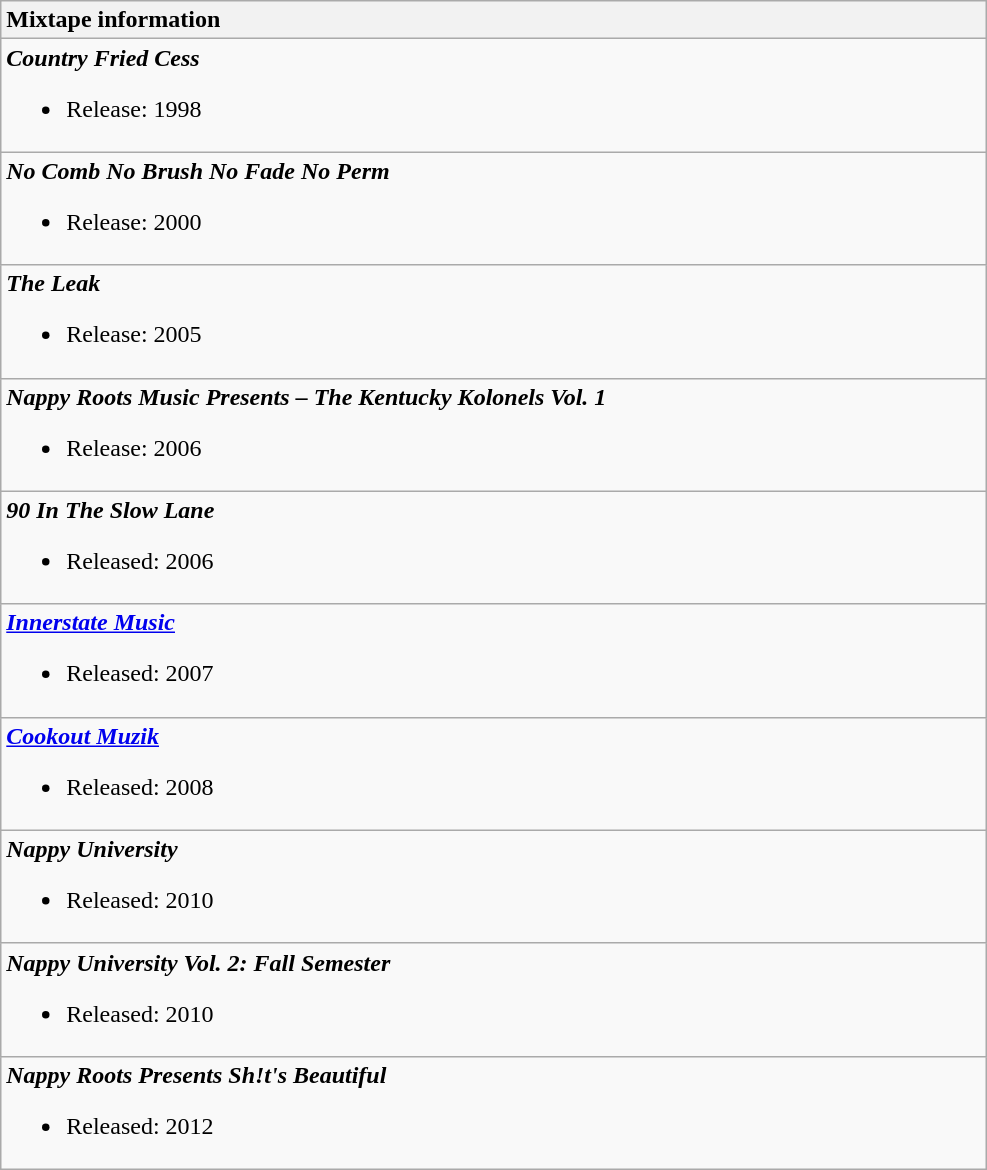<table class="wikitable">
<tr>
<th style="text-align:left; width:650px;">Mixtape information</th>
</tr>
<tr>
<td align="left"><strong><em>Country Fried Cess</em></strong><br><ul><li>Release: 1998</li></ul></td>
</tr>
<tr>
<td align="left"><strong><em>No Comb No Brush No Fade No Perm</em></strong><br><ul><li>Release: 2000</li></ul></td>
</tr>
<tr>
<td align="left"><strong><em>The Leak</em></strong><br><ul><li>Release: 2005</li></ul></td>
</tr>
<tr>
<td align="left"><strong><em>Nappy Roots Music Presents – The Kentucky Kolonels Vol. 1</em></strong><br><ul><li>Release: 2006</li></ul></td>
</tr>
<tr>
<td align="left"><strong><em>90 In The Slow Lane</em></strong><br><ul><li>Released: 2006</li></ul></td>
</tr>
<tr>
<td align="left"><strong><em><a href='#'>Innerstate Music</a></em></strong><br><ul><li>Released: 2007</li></ul></td>
</tr>
<tr>
<td align="left"><strong><em><a href='#'>Cookout Muzik</a></em></strong><br><ul><li>Released: 2008</li></ul></td>
</tr>
<tr>
<td align="left"><strong><em>Nappy University</em></strong><br><ul><li>Released: 2010</li></ul></td>
</tr>
<tr>
<td align="left"><strong><em>Nappy University Vol. 2: Fall Semester</em></strong><br><ul><li>Released: 2010</li></ul></td>
</tr>
<tr>
<td align="left"><strong><em>Nappy Roots Presents Sh!t's Beautiful</em></strong><br><ul><li>Released: 2012</li></ul></td>
</tr>
</table>
